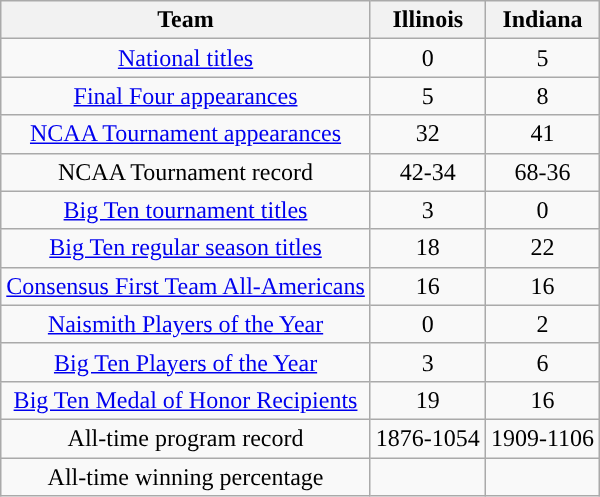<table class="wikitable" style="text-align:center;">
<tr>
<th>Team</th>
<th>Illinois</th>
<th>Indiana</th>
</tr>
<tr>
<td><a href='#'>National titles</a></td>
<td style=>0</td>
<td>5</td>
</tr>
<tr>
<td><a href='#'>Final Four appearances</a></td>
<td style=>5</td>
<td>8</td>
</tr>
<tr>
<td><a href='#'>NCAA Tournament appearances</a></td>
<td style=>32</td>
<td>41</td>
</tr>
<tr>
<td>NCAA Tournament record</td>
<td style=>42-34</td>
<td>68-36</td>
</tr>
<tr>
<td><a href='#'>Big Ten tournament titles</a></td>
<td style=>3</td>
<td>0</td>
</tr>
<tr>
<td><a href='#'>Big Ten regular season titles</a></td>
<td style=>18</td>
<td>22</td>
</tr>
<tr>
<td><a href='#'>Consensus First Team All-Americans</a></td>
<td style=>16</td>
<td>16</td>
</tr>
<tr>
<td><a href='#'>Naismith Players of the Year</a></td>
<td style=>0</td>
<td>2</td>
</tr>
<tr>
<td><a href='#'>Big Ten Players of the Year</a></td>
<td style=>3</td>
<td>6</td>
</tr>
<tr>
<td><a href='#'>Big Ten Medal of Honor Recipients</a></td>
<td style=>19</td>
<td>16</td>
</tr>
<tr>
<td>All-time program record</td>
<td style=>1876-1054</td>
<td>1909-1106</td>
</tr>
<tr>
<td>All-time winning percentage</td>
<td></td>
<td></td>
</tr>
</table>
